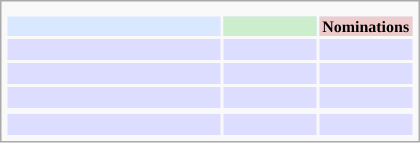<table class="infobox" style="width: 25em; text-align: left; font-size: 70%; vertical-align: middle;">
<tr bgcolor=#D9E8FF style="text-align:center;">
</tr>
<tr>
<td colspan="3" style="text-align:center;"></td>
</tr>
<tr bgcolor=#D9E8FF style="text-align:center;">
<th style="vertical-align: middle;"></th>
<th style="background:#cceecc; font-size:8pt;" width="60px"></th>
<th style="background:#eecccc; font-size:8pt;" width="60px">Nominations</th>
</tr>
<tr bgcolor=#ddddff>
<td style="text-align:center;"><br></td>
<td></td>
<td></td>
</tr>
<tr bgcolor=#ddddff>
<td style="text-align:center;"><br></td>
<td></td>
<td></td>
</tr>
<tr bgcolor=#ddddff>
<td style="text-align:center;"><br></td>
<td></td>
<td></td>
</tr>
<tr>
</tr>
<tr bgcolor=#ddddff>
<td style="text-align:center;"><br></td>
<td></td>
<td></td>
</tr>
</table>
